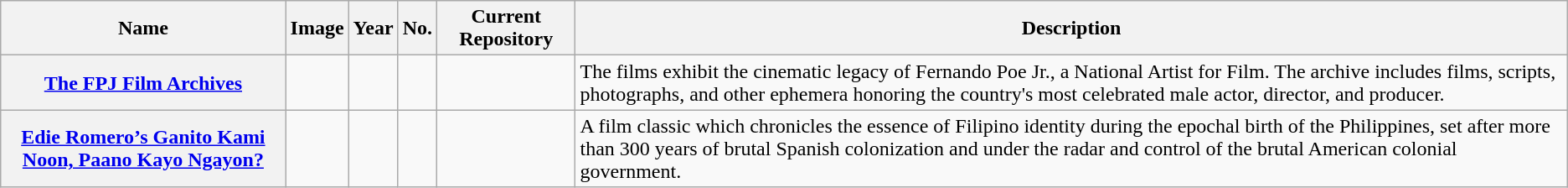<table class="wikitable sortable plainrowheaders">
<tr>
<th>Name</th>
<th class="unsortable">Image</th>
<th>Year</th>
<th>No.</th>
<th class="unsortable">Current Repository</th>
<th class="unsortable">Description</th>
</tr>
<tr>
<th scope="row"><a href='#'>The FPJ Film Archives</a></th>
<td></td>
<td></td>
<td></td>
<td></td>
<td>The films exhibit the cinematic legacy of Fernando Poe Jr., a National Artist for Film. The archive includes films, scripts, photographs, and other ephemera honoring the country's most celebrated male actor, director, and producer.</td>
</tr>
<tr>
<th scope="row"><a href='#'>Edie Romero’s Ganito Kami Noon, Paano Kayo Ngayon?</a></th>
<td></td>
<td></td>
<td></td>
<td></td>
<td>A film classic which chronicles the essence of Filipino identity during the epochal birth of the Philippines, set after more than 300 years of brutal Spanish colonization and under the radar and control of the brutal American colonial government.</td>
</tr>
</table>
